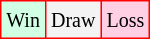<table class="wikitable">
<tr>
<td style="background-color: #d0ffe3; border:1px solid red;"><small>Win</small></td>
<td style="background-color: #f3f3f3; border:1px solid red;"><small>Draw</small></td>
<td style="background-color: #ffd0e3; border:1px solid red;"><small>Loss</small></td>
</tr>
</table>
